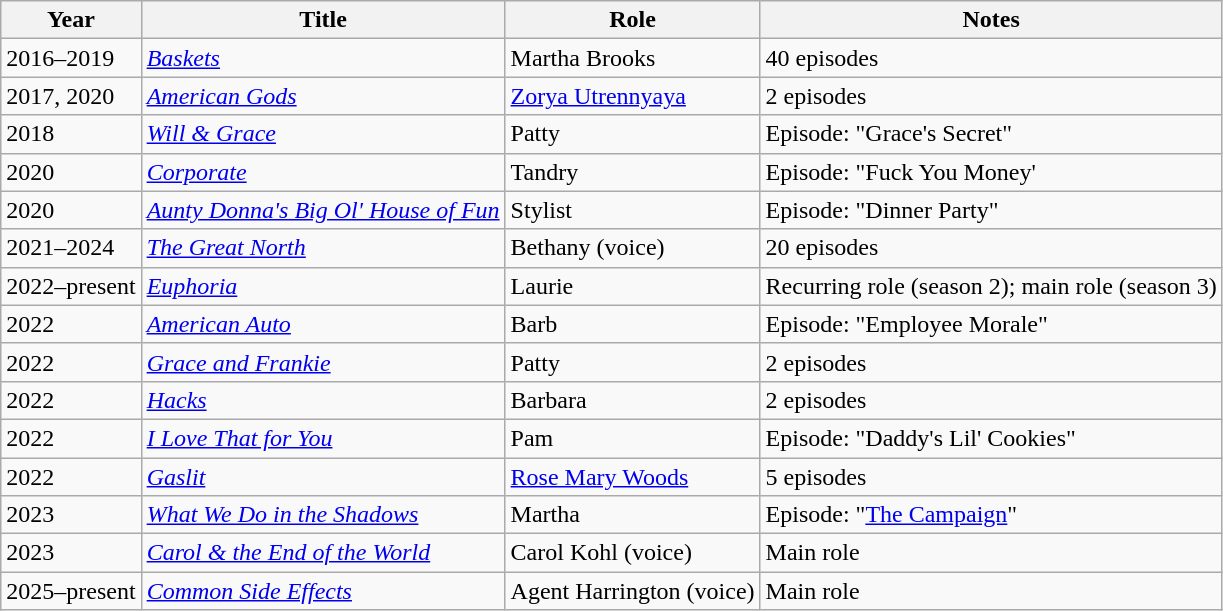<table class="wikitable sortable">
<tr>
<th>Year</th>
<th>Title</th>
<th>Role</th>
<th>Notes</th>
</tr>
<tr>
<td>2016–2019</td>
<td><a href='#'><em>Baskets</em></a></td>
<td>Martha Brooks</td>
<td>40 episodes</td>
</tr>
<tr>
<td>2017, 2020</td>
<td><a href='#'><em>American Gods</em></a></td>
<td><a href='#'>Zorya Utrennyaya</a></td>
<td>2 episodes</td>
</tr>
<tr>
<td>2018</td>
<td><em><a href='#'>Will & Grace</a></em></td>
<td>Patty</td>
<td>Episode: "Grace's Secret"</td>
</tr>
<tr>
<td>2020</td>
<td><a href='#'><em>Corporate</em></a></td>
<td>Tandry</td>
<td>Episode: "Fuck You Money'</td>
</tr>
<tr>
<td>2020</td>
<td><em><a href='#'>Aunty Donna's Big Ol' House of Fun</a></em></td>
<td>Stylist</td>
<td>Episode: "Dinner Party"</td>
</tr>
<tr>
<td>2021–2024</td>
<td><em><a href='#'>The Great North</a></em></td>
<td>Bethany (voice)</td>
<td>20 episodes</td>
</tr>
<tr>
<td>2022–present</td>
<td><a href='#'><em>Euphoria</em></a></td>
<td>Laurie</td>
<td>Recurring role (season 2); main role (season 3)</td>
</tr>
<tr>
<td>2022</td>
<td><em><a href='#'>American Auto</a></em></td>
<td>Barb</td>
<td>Episode: "Employee Morale"</td>
</tr>
<tr>
<td>2022</td>
<td><em><a href='#'>Grace and Frankie</a></em></td>
<td>Patty</td>
<td>2 episodes</td>
</tr>
<tr>
<td>2022</td>
<td><a href='#'><em>Hacks</em></a></td>
<td>Barbara</td>
<td>2 episodes</td>
</tr>
<tr>
<td>2022</td>
<td><em><a href='#'>I Love That for You</a></em></td>
<td>Pam</td>
<td>Episode: "Daddy's Lil' Cookies"</td>
</tr>
<tr>
<td>2022</td>
<td><a href='#'><em>Gaslit</em></a></td>
<td><a href='#'>Rose Mary Woods</a></td>
<td>5 episodes</td>
</tr>
<tr>
<td>2023</td>
<td><a href='#'><em>What We Do in the Shadows</em></a></td>
<td>Martha</td>
<td>Episode: "<a href='#'>The Campaign</a>"</td>
</tr>
<tr>
<td>2023</td>
<td><em><a href='#'>Carol & the End of the World</a></em></td>
<td>Carol Kohl (voice)</td>
<td>Main role</td>
</tr>
<tr>
<td>2025–present</td>
<td><em><a href='#'>Common Side Effects</a></em></td>
<td>Agent Harrington (voice)</td>
<td>Main role</td>
</tr>
</table>
